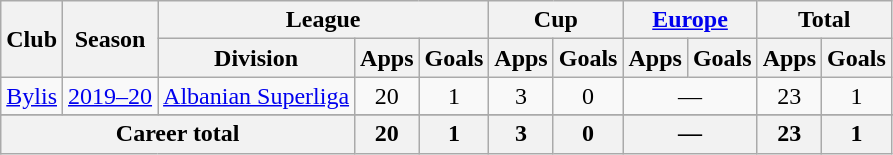<table class="wikitable" style="text-align:center">
<tr>
<th rowspan="2">Club</th>
<th rowspan="2">Season</th>
<th colspan="3">League</th>
<th colspan="2">Cup</th>
<th colspan="2"><a href='#'>Europe</a></th>
<th colspan="2">Total</th>
</tr>
<tr>
<th>Division</th>
<th>Apps</th>
<th>Goals</th>
<th>Apps</th>
<th>Goals</th>
<th>Apps</th>
<th>Goals</th>
<th>Apps</th>
<th>Goals</th>
</tr>
<tr>
<td rowspan="1" valign="center"><a href='#'>Bylis</a></td>
<td><a href='#'>2019–20</a></td>
<td rowspan="1"><a href='#'>Albanian Superliga</a></td>
<td>20</td>
<td>1</td>
<td>3</td>
<td>0</td>
<td colspan="2">—</td>
<td>23</td>
<td>1</td>
</tr>
<tr>
</tr>
<tr>
<th colspan="3">Career total</th>
<th>20</th>
<th>1</th>
<th>3</th>
<th>0</th>
<th colspan="2">—</th>
<th>23</th>
<th>1</th>
</tr>
</table>
